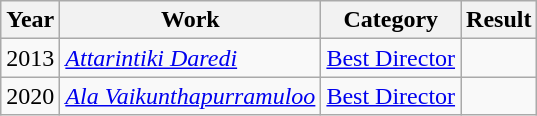<table class="wikitable">
<tr>
<th>Year</th>
<th>Work</th>
<th>Category</th>
<th>Result</th>
</tr>
<tr>
<td>2013</td>
<td><em><a href='#'>Attarintiki Daredi</a></em></td>
<td><a href='#'>Best Director</a></td>
<td></td>
</tr>
<tr>
<td>2020</td>
<td><em><a href='#'>Ala Vaikunthapurramuloo</a></em></td>
<td><a href='#'>Best Director</a></td>
<td></td>
</tr>
</table>
